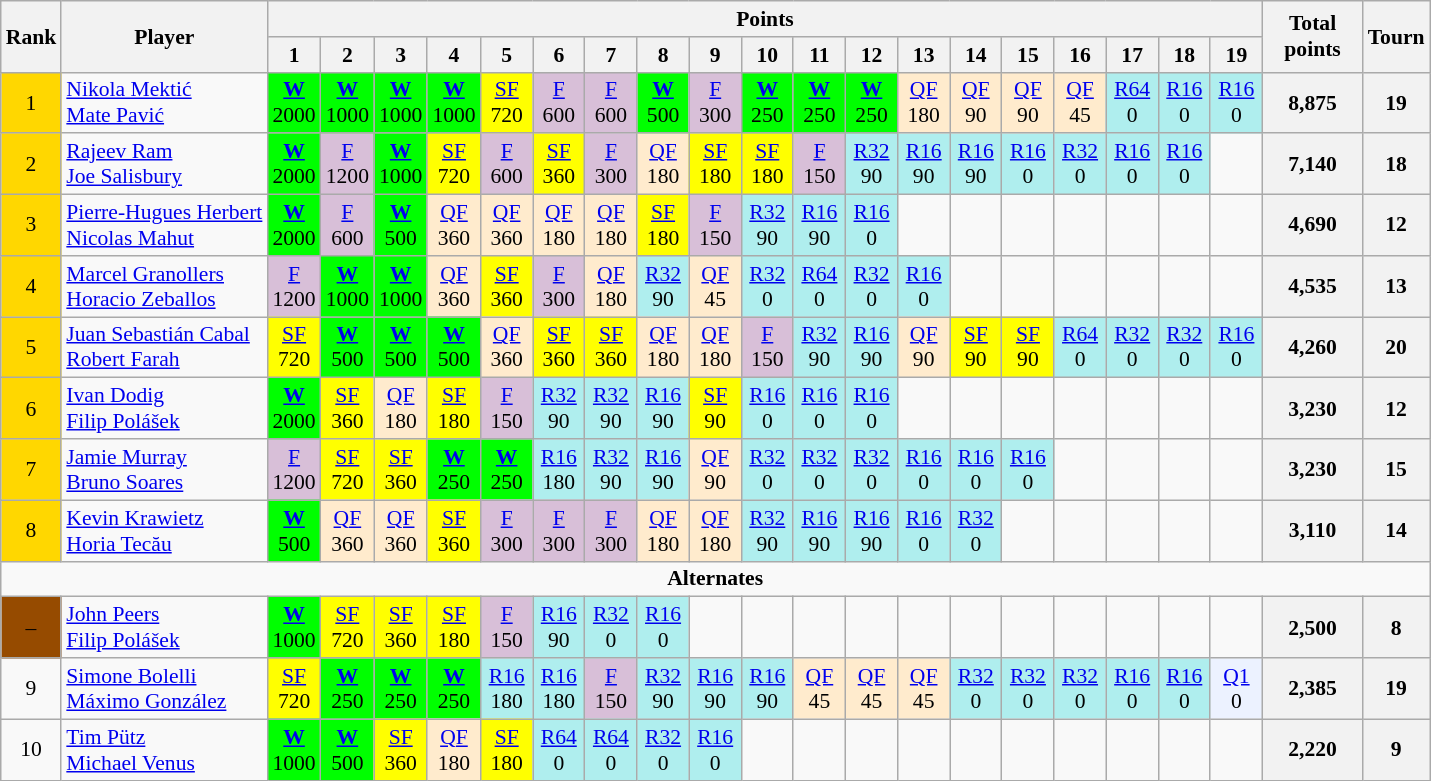<table class="wikitable nowrap" style=font-size:90%;text-align:center>
<tr>
<th rowspan=2>Rank</th>
<th rowspan=2>Player</th>
<th colspan=19>Points</th>
<th rowspan=2 width=60>Total <br> points</th>
<th rowspan=2>Tourn</th>
</tr>
<tr>
<th width=28>1</th>
<th width=28>2</th>
<th width=28>3</th>
<th width=28>4</th>
<th width=28>5</th>
<th width=28>6</th>
<th width=28>7</th>
<th width=28>8</th>
<th width=28>9</th>
<th width=28>10</th>
<th width=28>11</th>
<th width=28>12</th>
<th width=28>13</th>
<th width=28>14</th>
<th width=28>15</th>
<th width=28>16</th>
<th width=28>17</th>
<th width=28>18</th>
<th width=28>19</th>
</tr>
<tr>
<td bgcolor=gold>1</td>
<td align=left> <a href='#'>Nikola Mektić</a><br> <a href='#'>Mate Pavić</a></td>
<td bgcolor=lime><strong><a href='#'>W</a></strong><br>2000</td>
<td bgcolor=lime><strong><a href='#'>W</a></strong><br>1000</td>
<td bgcolor=lime><strong><a href='#'>W</a></strong><br>1000</td>
<td bgcolor=lime><strong><a href='#'>W</a></strong><br>1000</td>
<td bgcolor=yellow><a href='#'>SF</a><br>720</td>
<td bgcolor=thistle><a href='#'>F</a><br>600</td>
<td bgcolor=thistle><a href='#'>F</a><br>600</td>
<td bgcolor=lime><strong><a href='#'>W</a></strong><br>500</td>
<td bgcolor=thistle><a href='#'>F</a><br>300</td>
<td bgcolor=lime><strong><a href='#'>W</a></strong><br>250</td>
<td bgcolor=lime><strong><a href='#'>W</a></strong><br>250</td>
<td bgcolor=lime><strong><a href='#'>W</a></strong><br>250</td>
<td bgcolor=ffebcd><a href='#'>QF</a><br>180</td>
<td bgcolor=ffebcd><a href='#'>QF</a><br>90</td>
<td bgcolor=ffebcd><a href='#'>QF</a><br>90</td>
<td bgcolor=ffebcd><a href='#'>QF</a><br>45</td>
<td bgcolor=afeeee><a href='#'>R64</a><br>0</td>
<td bgcolor=afeeee><a href='#'>R16</a><br>0</td>
<td bgcolor=afeeee><a href='#'>R16</a><br>0</td>
<th>8,875</th>
<th>19</th>
</tr>
<tr>
<td bgcolor=gold>2</td>
<td align=left> <a href='#'>Rajeev Ram</a><br> <a href='#'>Joe Salisbury</a></td>
<td bgcolor=lime><strong><a href='#'>W</a></strong><br>2000</td>
<td bgcolor=thistle><a href='#'>F</a><br>1200</td>
<td bgcolor=lime><strong><a href='#'>W</a></strong><br>1000</td>
<td bgcolor=yellow><a href='#'>SF</a><br>720</td>
<td bgcolor=thistle><a href='#'>F</a><br>600</td>
<td bgcolor=yellow><a href='#'>SF</a><br>360</td>
<td bgcolor=thistle><a href='#'>F</a><br>300</td>
<td bgcolor=ffebcd><a href='#'>QF</a><br>180</td>
<td bgcolor=yellow><a href='#'>SF</a><br>180</td>
<td bgcolor=yellow><a href='#'>SF</a><br>180</td>
<td bgcolor=thistle><a href='#'>F</a><br>150</td>
<td bgcolor=afeeee><a href='#'>R32</a><br>90</td>
<td bgcolor=afeeee><a href='#'>R16</a><br>90</td>
<td bgcolor=afeeee><a href='#'>R16</a><br>90</td>
<td bgcolor=afeeee><a href='#'>R16</a><br>0</td>
<td bgcolor=afeeee><a href='#'>R32</a><br>0</td>
<td bgcolor=afeeee><a href='#'>R16</a><br>0</td>
<td bgcolor=afeeee><a href='#'>R16</a><br>0</td>
<td></td>
<th>7,140</th>
<th>18</th>
</tr>
<tr>
<td bgcolor=gold>3</td>
<td align=left> <a href='#'>Pierre-Hugues Herbert</a><br> <a href='#'>Nicolas Mahut</a></td>
<td bgcolor=lime><strong><a href='#'>W</a></strong><br>2000</td>
<td bgcolor=thistle><a href='#'>F</a><br>600</td>
<td bgcolor=lime><strong><a href='#'>W</a></strong><br>500</td>
<td bgcolor=ffebcd><a href='#'>QF</a><br>360</td>
<td bgcolor=ffebcd><a href='#'>QF</a><br>360</td>
<td bgcolor=ffebcd><a href='#'>QF</a><br>180</td>
<td bgcolor=ffebcd><a href='#'>QF</a><br>180</td>
<td bgcolor=yellow><a href='#'>SF</a><br>180</td>
<td bgcolor=thistle><a href='#'>F</a><br>150</td>
<td bgcolor=afeeee><a href='#'>R32</a><br>90</td>
<td bgcolor=afeeee><a href='#'>R16</a><br>90</td>
<td bgcolor=afeeee><a href='#'>R16</a><br>0</td>
<td></td>
<td></td>
<td></td>
<td></td>
<td></td>
<td></td>
<td></td>
<th>4,690</th>
<th>12</th>
</tr>
<tr>
<td bgcolor=gold>4</td>
<td align=left> <a href='#'>Marcel Granollers</a><br> <a href='#'>Horacio Zeballos</a></td>
<td bgcolor=thistle><a href='#'>F</a><br>1200</td>
<td bgcolor=lime><strong><a href='#'>W</a></strong><br>1000</td>
<td bgcolor=lime><strong><a href='#'>W</a></strong><br>1000</td>
<td bgcolor=ffebcd><a href='#'>QF</a><br>360</td>
<td bgcolor=yellow><a href='#'>SF</a><br>360</td>
<td bgcolor=thistle><a href='#'>F</a><br>300</td>
<td bgcolor=ffebcd><a href='#'>QF</a><br>180</td>
<td bgcolor=afeeee><a href='#'>R32</a><br>90</td>
<td bgcolor=ffebcd><a href='#'>QF</a><br>45</td>
<td bgcolor=afeeee><a href='#'>R32</a><br>0</td>
<td bgcolor=afeeee><a href='#'>R64</a><br>0</td>
<td bgcolor=afeeee><a href='#'>R32</a><br>0</td>
<td bgcolor=afeeee><a href='#'>R16</a><br>0</td>
<td></td>
<td></td>
<td></td>
<td></td>
<td></td>
<td></td>
<th>4,535</th>
<th>13</th>
</tr>
<tr>
<td bgcolor=gold>5</td>
<td align=left> <a href='#'>Juan Sebastián Cabal</a><br> <a href='#'>Robert Farah</a></td>
<td bgcolor=yellow><a href='#'>SF</a><br>720</td>
<td bgcolor=lime><strong><a href='#'>W</a></strong><br>500</td>
<td bgcolor=lime><strong><a href='#'>W</a></strong><br>500</td>
<td bgcolor=lime><strong><a href='#'>W</a></strong><br>500</td>
<td bgcolor=ffebcd><a href='#'>QF</a><br>360</td>
<td bgcolor=yellow><a href='#'>SF</a><br>360</td>
<td bgcolor=yellow><a href='#'>SF</a><br>360</td>
<td bgcolor=ffebcd><a href='#'>QF</a><br>180</td>
<td bgcolor=ffebcd><a href='#'>QF</a><br>180</td>
<td bgcolor=thistle><a href='#'>F</a><br>150</td>
<td bgcolor=afeeee><a href='#'>R32</a><br>90</td>
<td bgcolor=afeeee><a href='#'>R16</a><br>90</td>
<td bgcolor=ffebcd><a href='#'>QF</a><br>90</td>
<td bgcolor=yellow><a href='#'>SF</a><br>90</td>
<td bgcolor=yellow><a href='#'>SF</a><br>90</td>
<td bgcolor=afeeee><a href='#'>R64</a><br>0</td>
<td bgcolor=afeeee><a href='#'>R32</a><br>0</td>
<td bgcolor=afeeee><a href='#'>R32</a><br>0</td>
<td bgcolor=afeeee><a href='#'>R16</a><br>0</td>
<th>4,260</th>
<th>20</th>
</tr>
<tr>
<td bgcolor=gold>6</td>
<td align=left> <a href='#'>Ivan Dodig</a><br> <a href='#'>Filip Polášek</a></td>
<td bgcolor=lime><strong><a href='#'>W</a></strong><br>2000</td>
<td bgcolor=yellow><a href='#'>SF</a><br>360</td>
<td bgcolor=ffebcd><a href='#'>QF</a><br>180</td>
<td bgcolor=yellow><a href='#'>SF</a><br>180</td>
<td bgcolor=thistle><a href='#'>F</a><br>150</td>
<td bgcolor=afeeee><a href='#'>R32</a><br>90</td>
<td bgcolor=afeeee><a href='#'>R32</a><br>90</td>
<td bgcolor=afeeee><a href='#'>R16</a><br>90</td>
<td bgcolor=yellow><a href='#'>SF</a><br>90</td>
<td bgcolor=afeeee><a href='#'>R16</a><br>0</td>
<td bgcolor=afeeee><a href='#'>R16</a><br>0</td>
<td bgcolor=afeeee><a href='#'>R16</a><br>0</td>
<td></td>
<td></td>
<td></td>
<td></td>
<td></td>
<td></td>
<td></td>
<th>3,230</th>
<th>12</th>
</tr>
<tr>
<td bgcolor=gold>7</td>
<td align=left> <a href='#'>Jamie Murray</a><br> <a href='#'>Bruno Soares</a></td>
<td bgcolor=thistle><a href='#'>F</a><br>1200</td>
<td bgcolor=yellow><a href='#'>SF</a><br>720</td>
<td bgcolor=YELLOW><a href='#'>SF</a><br>360</td>
<td bgcolor=lime><strong><a href='#'>W</a></strong><br>250</td>
<td bgcolor=lime><strong><a href='#'>W</a></strong><br>250</td>
<td bgcolor=afeeee><a href='#'>R16</a><br>180</td>
<td bgcolor=afeeee><a href='#'>R32</a><br>90</td>
<td bgcolor=afeeee><a href='#'>R16</a><br>90</td>
<td bgcolor=ffebcd><a href='#'>QF</a><br>90</td>
<td bgcolor=afeeee><a href='#'>R32</a><br>0</td>
<td bgcolor=afeeee><a href='#'>R32</a><br>0</td>
<td bgcolor=afeeee><a href='#'>R32</a><br>0</td>
<td bgcolor=afeeee><a href='#'>R16</a><br>0</td>
<td bgcolor=afeeee><a href='#'>R16</a><br>0</td>
<td bgcolor=afeeee><a href='#'>R16</a><br>0</td>
<td></td>
<td></td>
<td></td>
<td></td>
<th>3,230</th>
<th>15</th>
</tr>
<tr>
<td bgcolor=gold>8</td>
<td align=left> <a href='#'>Kevin Krawietz</a><br> <a href='#'>Horia Tecău</a></td>
<td bgcolor=lime><strong><a href='#'>W</a></strong><br>500</td>
<td bgcolor=ffebcd><a href='#'>QF</a><br>360</td>
<td bgcolor=ffebcd><a href='#'>QF</a><br>360</td>
<td bgcolor=yellow><a href='#'>SF</a><br>360</td>
<td bgcolor=thistle><a href='#'>F</a><br>300</td>
<td bgcolor=thistle><a href='#'>F</a><br>300</td>
<td bgcolor=thistle><a href='#'>F</a><br>300</td>
<td bgcolor=ffebcd><a href='#'>QF</a><br>180</td>
<td bgcolor=ffebcd><a href='#'>QF</a><br>180</td>
<td bgcolor=afeeee><a href='#'>R32</a><br>90</td>
<td bgcolor=afeeee><a href='#'>R16</a><br>90</td>
<td bgcolor=afeeee><a href='#'>R16</a><br>90</td>
<td bgcolor=afeeee><a href='#'>R16</a><br>0</td>
<td bgcolor=afeeee><a href='#'>R32</a><br>0</td>
<td></td>
<td></td>
<td></td>
<td></td>
<td></td>
<th>3,110</th>
<th>14</th>
</tr>
<tr>
<td colspan=23><strong>Alternates</strong></td>
</tr>
<tr>
<td bgcolor=964B00>–</td>
<td align=left> <a href='#'>John Peers</a><br> <a href='#'>Filip Polášek</a></td>
<td bgcolor=lime><strong><a href='#'>W</a></strong><br>1000</td>
<td bgcolor=yellow><a href='#'>SF</a><br>720</td>
<td bgcolor=yellow><a href='#'>SF</a><br>360</td>
<td bgcolor=yellow><a href='#'>SF</a><br>180</td>
<td bgcolor=thistle><a href='#'>F</a><br>150</td>
<td bgcolor=afeeee><a href='#'>R16</a><br>90</td>
<td bgcolor=afeeee><a href='#'>R32</a><br>0</td>
<td bgcolor=afeeee><a href='#'>R16</a><br>0</td>
<td></td>
<td></td>
<td></td>
<td></td>
<td></td>
<td></td>
<td></td>
<td></td>
<td></td>
<td></td>
<td></td>
<th>2,500</th>
<th>8</th>
</tr>
<tr>
<td>9</td>
<td align=left> <a href='#'>Simone Bolelli</a><br> <a href='#'>Máximo González</a></td>
<td bgcolor=yellow><a href='#'>SF</a><br>720</td>
<td bgcolor=lime><strong><a href='#'>W</a></strong><br>250</td>
<td bgcolor=lime><strong><a href='#'>W</a></strong><br>250</td>
<td bgcolor=lime><strong><a href='#'>W</a></strong><br>250</td>
<td bgcolor=afeeee><a href='#'>R16</a><br>180</td>
<td bgcolor=afeeee><a href='#'>R16</a><br>180</td>
<td bgcolor=thistle><a href='#'>F</a><br>150</td>
<td bgcolor=afeeee><a href='#'>R32</a><br>90</td>
<td bgcolor=afeeee><a href='#'>R16</a><br>90</td>
<td bgcolor=afeeee><a href='#'>R16</a><br>90</td>
<td bgcolor=ffebcd><a href='#'>QF</a><br>45</td>
<td bgcolor=ffebcd><a href='#'>QF</a><br>45</td>
<td bgcolor=ffebcd><a href='#'>QF</a><br>45</td>
<td bgcolor=afeeee><a href='#'>R32</a><br>0</td>
<td bgcolor=afeeee><a href='#'>R32</a><br>0</td>
<td bgcolor=afeeee><a href='#'>R32</a><br>0</td>
<td bgcolor=afeeee><a href='#'>R16</a><br>0</td>
<td bgcolor=afeeee><a href='#'>R16</a><br>0</td>
<td bgcolor=ecf2ff><a href='#'>Q1</a><br>0</td>
<th>2,385</th>
<th>19</th>
</tr>
<tr>
<td>10</td>
<td align=left> <a href='#'>Tim Pütz</a><br> <a href='#'>Michael Venus</a></td>
<td bgcolor=lime><strong><a href='#'>W</a></strong><br>1000</td>
<td bgcolor=lime><strong><a href='#'>W</a></strong><br>500</td>
<td bgcolor=yellow><a href='#'>SF</a><br>360</td>
<td bgcolor=ffebcd><a href='#'>QF</a><br>180</td>
<td bgcolor=yellow><a href='#'>SF</a><br>180</td>
<td bgcolor=afeeee><a href='#'>R64</a><br>0</td>
<td bgcolor=afeeee><a href='#'>R64</a><br>0</td>
<td bgcolor=afeeee><a href='#'>R32</a><br>0</td>
<td bgcolor=afeeee><a href='#'>R16</a><br>0</td>
<td></td>
<td></td>
<td></td>
<td></td>
<td></td>
<td></td>
<td></td>
<td></td>
<td></td>
<td></td>
<th>2,220</th>
<th>9</th>
</tr>
</table>
